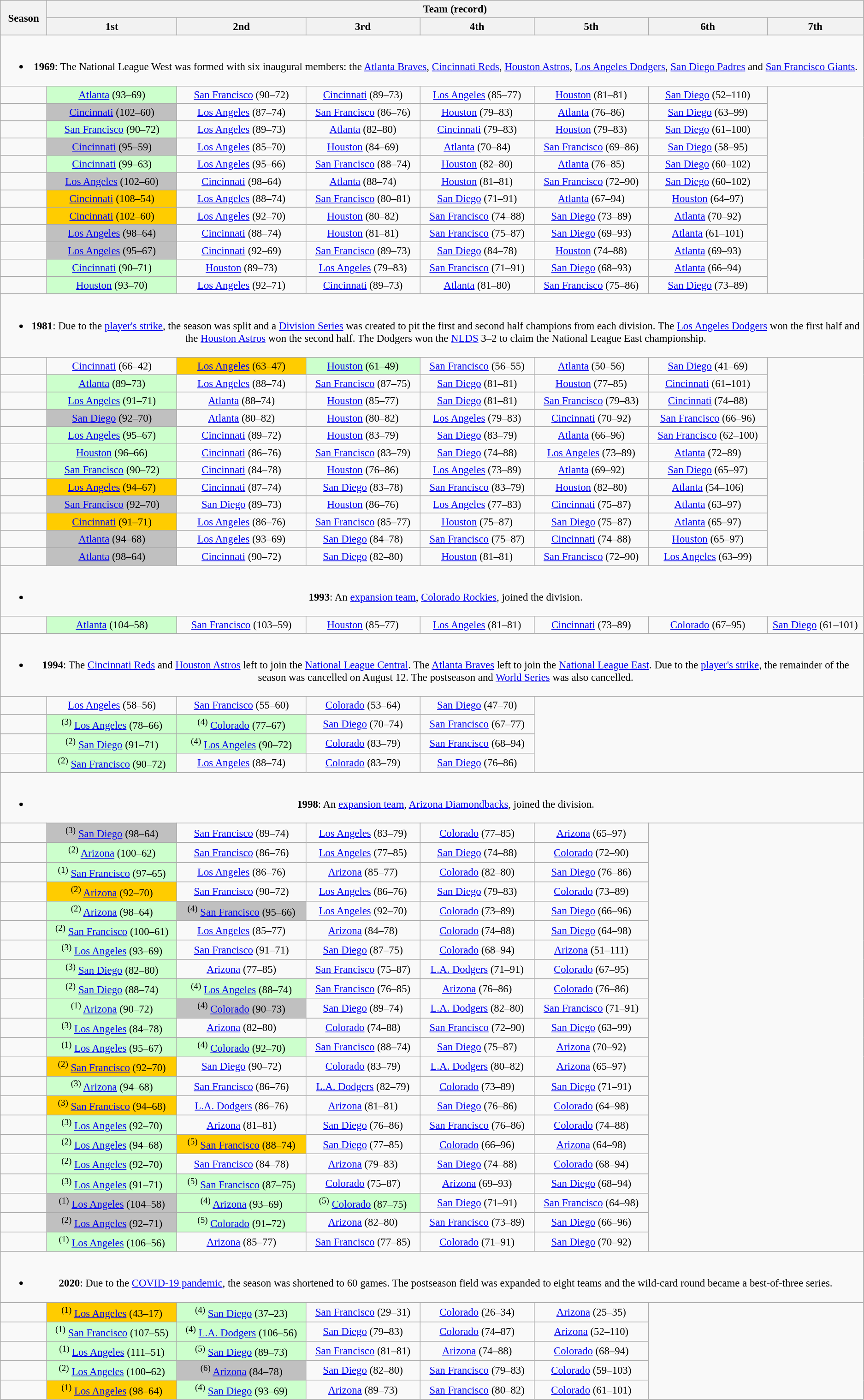<table class="wikitable" style="text-align:center; font-size:95%">
<tr>
<th rowspan="2" width=60px>Season</th>
<th colspan="7">Team (record)</th>
</tr>
<tr>
<th>1st</th>
<th>2nd</th>
<th>3rd</th>
<th>4th</th>
<th>5th</th>
<th>6th</th>
<th>7th</th>
</tr>
<tr>
<td colspan="8"><br><ul><li><strong>1969</strong>: The National League West was formed with six inaugural members: the <a href='#'>Atlanta Braves</a>, <a href='#'>Cincinnati Reds</a>, <a href='#'>Houston Astros</a>, <a href='#'>Los Angeles Dodgers</a>, <a href='#'>San Diego Padres</a> and <a href='#'>San Francisco Giants</a>.</li></ul></td>
</tr>
<tr>
<td></td>
<td bgcolor=#CCFFCC><a href='#'>Atlanta</a> (93–69)</td>
<td><a href='#'>San Francisco</a> (90–72)</td>
<td><a href='#'>Cincinnati</a> (89–73)</td>
<td><a href='#'>Los Angeles</a> (85–77)</td>
<td><a href='#'>Houston</a> (81–81)</td>
<td><a href='#'>San Diego</a> (52–110)</td>
</tr>
<tr>
<td></td>
<td bgcolor=#C0C0C0><a href='#'>Cincinnati</a> (102–60)</td>
<td><a href='#'>Los Angeles</a> (87–74)</td>
<td><a href='#'>San Francisco</a> (86–76)</td>
<td><a href='#'>Houston</a> (79–83)</td>
<td><a href='#'>Atlanta</a> (76–86)</td>
<td><a href='#'>San Diego</a> (63–99)</td>
</tr>
<tr>
<td></td>
<td bgcolor=#CCFFCC><a href='#'>San Francisco</a> (90–72)</td>
<td><a href='#'>Los Angeles</a> (89–73)</td>
<td><a href='#'>Atlanta</a> (82–80)</td>
<td><a href='#'>Cincinnati</a> (79–83)</td>
<td><a href='#'>Houston</a> (79–83)</td>
<td><a href='#'>San Diego</a> (61–100)</td>
</tr>
<tr>
<td></td>
<td bgcolor=#C0C0C0><a href='#'>Cincinnati</a> (95–59)</td>
<td><a href='#'>Los Angeles</a> (85–70)</td>
<td><a href='#'>Houston</a> (84–69)</td>
<td><a href='#'>Atlanta</a> (70–84)</td>
<td><a href='#'>San Francisco</a> (69–86)</td>
<td><a href='#'>San Diego</a> (58–95)</td>
</tr>
<tr>
<td></td>
<td bgcolor=#CCFFCC><a href='#'>Cincinnati</a> (99–63)</td>
<td><a href='#'>Los Angeles</a> (95–66)</td>
<td><a href='#'>San Francisco</a> (88–74)</td>
<td><a href='#'>Houston</a> (82–80)</td>
<td><a href='#'>Atlanta</a> (76–85)</td>
<td><a href='#'>San Diego</a> (60–102)</td>
</tr>
<tr>
<td></td>
<td bgcolor=#C0C0C0><a href='#'>Los Angeles</a> (102–60)</td>
<td><a href='#'>Cincinnati</a> (98–64)</td>
<td><a href='#'>Atlanta</a> (88–74)</td>
<td><a href='#'>Houston</a> (81–81)</td>
<td><a href='#'>San Francisco</a> (72–90)</td>
<td><a href='#'>San Diego</a> (60–102)</td>
</tr>
<tr>
<td></td>
<td bgcolor=#FFCC00><a href='#'>Cincinnati</a> (108–54)</td>
<td><a href='#'>Los Angeles</a> (88–74)</td>
<td><a href='#'>San Francisco</a> (80–81)</td>
<td><a href='#'>San Diego</a> (71–91)</td>
<td><a href='#'>Atlanta</a> (67–94)</td>
<td><a href='#'>Houston</a> (64–97)</td>
</tr>
<tr>
<td></td>
<td bgcolor=#FFCC00><a href='#'>Cincinnati</a> (102–60)</td>
<td><a href='#'>Los Angeles</a> (92–70)</td>
<td><a href='#'>Houston</a> (80–82)</td>
<td><a href='#'>San Francisco</a> (74–88)</td>
<td><a href='#'>San Diego</a> (73–89)</td>
<td><a href='#'>Atlanta</a> (70–92)</td>
</tr>
<tr>
<td></td>
<td bgcolor=#C0C0C0><a href='#'>Los Angeles</a> (98–64)</td>
<td><a href='#'>Cincinnati</a> (88–74)</td>
<td><a href='#'>Houston</a> (81–81)</td>
<td><a href='#'>San Francisco</a> (75–87)</td>
<td><a href='#'>San Diego</a> (69–93)</td>
<td><a href='#'>Atlanta</a> (61–101)</td>
</tr>
<tr>
<td></td>
<td bgcolor=#C0C0C0><a href='#'>Los Angeles</a> (95–67)</td>
<td><a href='#'>Cincinnati</a> (92–69)</td>
<td><a href='#'>San Francisco</a> (89–73)</td>
<td><a href='#'>San Diego</a> (84–78)</td>
<td><a href='#'>Houston</a> (74–88)</td>
<td><a href='#'>Atlanta</a> (69–93)</td>
</tr>
<tr>
<td></td>
<td bgcolor=#CCFFCC><a href='#'>Cincinnati</a> (90–71)</td>
<td><a href='#'>Houston</a> (89–73)</td>
<td><a href='#'>Los Angeles</a> (79–83)</td>
<td><a href='#'>San Francisco</a> (71–91)</td>
<td><a href='#'>San Diego</a> (68–93)</td>
<td><a href='#'>Atlanta</a> (66–94)</td>
</tr>
<tr>
<td></td>
<td bgcolor=#CCFFCC><a href='#'>Houston</a> (93–70)</td>
<td><a href='#'>Los Angeles</a> (92–71)</td>
<td><a href='#'>Cincinnati</a> (89–73)</td>
<td><a href='#'>Atlanta</a> (81–80)</td>
<td><a href='#'>San Francisco</a> (75–86)</td>
<td><a href='#'>San Diego</a> (73–89)</td>
</tr>
<tr>
<td colspan="8"><br><ul><li><strong>1981</strong>: Due to the <a href='#'>player's strike</a>, the season was split and a <a href='#'>Division Series</a> was created to pit the first and second half champions from each division. The <a href='#'>Los Angeles Dodgers</a> won the first half and the <a href='#'>Houston Astros</a> won the second half. The Dodgers won the <a href='#'>NLDS</a> 3–2 to claim the National League East championship.</li></ul></td>
</tr>
<tr>
<td></td>
<td><a href='#'>Cincinnati</a> (66–42)</td>
<td bgcolor=#FFCC00><a href='#'>Los Angeles</a> (63–47)</td>
<td bgcolor=#CCFFCC><a href='#'>Houston</a> (61–49)</td>
<td><a href='#'>San Francisco</a> (56–55)</td>
<td><a href='#'>Atlanta</a> (50–56)</td>
<td><a href='#'>San Diego</a> (41–69)</td>
</tr>
<tr>
<td></td>
<td bgcolor=#CCFFCC><a href='#'>Atlanta</a> (89–73)</td>
<td><a href='#'>Los Angeles</a> (88–74)</td>
<td><a href='#'>San Francisco</a> (87–75)</td>
<td><a href='#'>San Diego</a> (81–81)</td>
<td><a href='#'>Houston</a> (77–85)</td>
<td><a href='#'>Cincinnati</a> (61–101)</td>
</tr>
<tr>
<td></td>
<td bgcolor=#CCFFCC><a href='#'>Los Angeles</a> (91–71)</td>
<td><a href='#'>Atlanta</a> (88–74)</td>
<td><a href='#'>Houston</a> (85–77)</td>
<td><a href='#'>San Diego</a> (81–81)</td>
<td><a href='#'>San Francisco</a> (79–83)</td>
<td><a href='#'>Cincinnati</a> (74–88)</td>
</tr>
<tr>
<td></td>
<td bgcolor=#C0C0C0><a href='#'>San Diego</a> (92–70)</td>
<td><a href='#'>Atlanta</a> (80–82)</td>
<td><a href='#'>Houston</a> (80–82)</td>
<td><a href='#'>Los Angeles</a> (79–83)</td>
<td><a href='#'>Cincinnati</a> (70–92)</td>
<td><a href='#'>San Francisco</a> (66–96)</td>
</tr>
<tr>
<td></td>
<td bgcolor=#CCFFCC><a href='#'>Los Angeles</a> (95–67)</td>
<td><a href='#'>Cincinnati</a> (89–72)</td>
<td><a href='#'>Houston</a> (83–79)</td>
<td><a href='#'>San Diego</a> (83–79)</td>
<td><a href='#'>Atlanta</a> (66–96)</td>
<td><a href='#'>San Francisco</a> (62–100)</td>
</tr>
<tr>
<td></td>
<td bgcolor=#CCFFCC><a href='#'>Houston</a> (96–66)</td>
<td><a href='#'>Cincinnati</a> (86–76)</td>
<td><a href='#'>San Francisco</a> (83–79)</td>
<td><a href='#'>San Diego</a> (74–88)</td>
<td><a href='#'>Los Angeles</a> (73–89)</td>
<td><a href='#'>Atlanta</a> (72–89)</td>
</tr>
<tr>
<td></td>
<td bgcolor=#CCFFCC><a href='#'>San Francisco</a> (90–72)</td>
<td><a href='#'>Cincinnati</a> (84–78)</td>
<td><a href='#'>Houston</a> (76–86)</td>
<td><a href='#'>Los Angeles</a> (73–89)</td>
<td><a href='#'>Atlanta</a> (69–92)</td>
<td><a href='#'>San Diego</a> (65–97)</td>
</tr>
<tr>
<td></td>
<td bgcolor=#FFCC00><a href='#'>Los Angeles</a> (94–67)</td>
<td><a href='#'>Cincinnati</a> (87–74)</td>
<td><a href='#'>San Diego</a> (83–78)</td>
<td><a href='#'>San Francisco</a> (83–79)</td>
<td><a href='#'>Houston</a> (82–80)</td>
<td><a href='#'>Atlanta</a> (54–106)</td>
</tr>
<tr>
<td></td>
<td bgcolor=#C0C0C0><a href='#'>San Francisco</a> (92–70)</td>
<td><a href='#'>San Diego</a> (89–73)</td>
<td><a href='#'>Houston</a> (86–76)</td>
<td><a href='#'>Los Angeles</a> (77–83)</td>
<td><a href='#'>Cincinnati</a> (75–87)</td>
<td><a href='#'>Atlanta</a> (63–97)</td>
</tr>
<tr>
<td></td>
<td bgcolor=#FFCC00><a href='#'>Cincinnati</a> (91–71)</td>
<td><a href='#'>Los Angeles</a> (86–76)</td>
<td><a href='#'>San Francisco</a> (85–77)</td>
<td><a href='#'>Houston</a> (75–87)</td>
<td><a href='#'>San Diego</a> (75–87)</td>
<td><a href='#'>Atlanta</a> (65–97)</td>
</tr>
<tr>
<td></td>
<td bgcolor=#C0C0C0><a href='#'>Atlanta</a> (94–68)</td>
<td><a href='#'>Los Angeles</a> (93–69)</td>
<td><a href='#'>San Diego</a> (84–78)</td>
<td><a href='#'>San Francisco</a> (75–87)</td>
<td><a href='#'>Cincinnati</a> (74–88)</td>
<td><a href='#'>Houston</a> (65–97)</td>
</tr>
<tr>
<td></td>
<td bgcolor=#C0C0C0><a href='#'>Atlanta</a> (98–64)</td>
<td><a href='#'>Cincinnati</a> (90–72)</td>
<td><a href='#'>San Diego</a> (82–80)</td>
<td><a href='#'>Houston</a> (81–81)</td>
<td><a href='#'>San Francisco</a> (72–90)</td>
<td><a href='#'>Los Angeles</a> (63–99)</td>
</tr>
<tr>
<td colspan="8"><br><ul><li><strong>1993</strong>: An <a href='#'>expansion team</a>, <a href='#'>Colorado Rockies</a>, joined the division.</li></ul></td>
</tr>
<tr>
<td></td>
<td bgcolor=#CCFFCC><a href='#'>Atlanta</a> (104–58)</td>
<td><a href='#'>San Francisco</a> (103–59)</td>
<td><a href='#'>Houston</a> (85–77)</td>
<td><a href='#'>Los Angeles</a> (81–81)</td>
<td><a href='#'>Cincinnati</a> (73–89)</td>
<td><a href='#'>Colorado</a> (67–95)</td>
<td><a href='#'>San Diego</a> (61–101)</td>
</tr>
<tr>
<td colspan="8"><br><ul><li><strong>1994</strong>: The <a href='#'>Cincinnati Reds</a> and <a href='#'>Houston Astros</a> left to join the <a href='#'>National League Central</a>. The <a href='#'>Atlanta Braves</a> left to join the <a href='#'>National League East</a>. Due to the <a href='#'>player's strike</a>, the remainder of the season was cancelled on August 12. The postseason and <a href='#'>World Series</a> was also cancelled.</li></ul></td>
</tr>
<tr>
<td></td>
<td><a href='#'>Los Angeles</a> (58–56)</td>
<td><a href='#'>San Francisco</a> (55–60)</td>
<td><a href='#'>Colorado</a> (53–64)</td>
<td><a href='#'>San Diego</a> (47–70)</td>
</tr>
<tr>
<td></td>
<td bgcolor=#CCFFCC><sup>(3)</sup> <a href='#'>Los Angeles</a> (78–66)</td>
<td bgcolor=#CCFFCC><sup>(4)</sup> <a href='#'>Colorado</a> (77–67)</td>
<td><a href='#'>San Diego</a> (70–74)</td>
<td><a href='#'>San Francisco</a> (67–77)</td>
</tr>
<tr>
<td></td>
<td bgcolor=#CCFFCC><sup>(2)</sup> <a href='#'>San Diego</a> (91–71)</td>
<td bgcolor=#CCFFCC><sup>(4)</sup> <a href='#'>Los Angeles</a> (90–72)</td>
<td><a href='#'>Colorado</a> (83–79)</td>
<td><a href='#'>San Francisco</a> (68–94)</td>
</tr>
<tr>
<td></td>
<td bgcolor=#CCFFCC><sup>(2)</sup> <a href='#'>San Francisco</a> (90–72)</td>
<td><a href='#'>Los Angeles</a> (88–74)</td>
<td><a href='#'>Colorado</a> (83–79)</td>
<td><a href='#'>San Diego</a> (76–86)</td>
</tr>
<tr>
<td colspan="8"><br><ul><li><strong>1998</strong>: An <a href='#'>expansion team</a>, <a href='#'>Arizona Diamondbacks</a>, joined the division.</li></ul></td>
</tr>
<tr>
<td></td>
<td bgcolor=#C0C0C0><sup>(3)</sup> <a href='#'>San Diego</a> (98–64)</td>
<td><a href='#'>San Francisco</a> (89–74)</td>
<td><a href='#'>Los Angeles</a> (83–79)</td>
<td><a href='#'>Colorado</a> (77–85)</td>
<td><a href='#'>Arizona</a> (65–97)</td>
</tr>
<tr>
<td></td>
<td bgcolor=#CCFFCC><sup>(2)</sup> <a href='#'>Arizona</a> (100–62)</td>
<td><a href='#'>San Francisco</a> (86–76)</td>
<td><a href='#'>Los Angeles</a> (77–85)</td>
<td><a href='#'>San Diego</a> (74–88)</td>
<td><a href='#'>Colorado</a> (72–90)</td>
</tr>
<tr>
<td></td>
<td bgcolor=#CCFFCC><sup>(1)</sup> <a href='#'>San Francisco</a> (97–65)</td>
<td><a href='#'>Los Angeles</a> (86–76)</td>
<td><a href='#'>Arizona</a> (85–77)</td>
<td><a href='#'>Colorado</a> (82–80)</td>
<td><a href='#'>San Diego</a> (76–86)</td>
</tr>
<tr>
<td></td>
<td bgcolor=#FFCC00><sup>(2)</sup> <a href='#'>Arizona</a> (92–70)</td>
<td><a href='#'>San Francisco</a> (90–72)</td>
<td><a href='#'>Los Angeles</a> (86–76)</td>
<td><a href='#'>San Diego</a> (79–83)</td>
<td><a href='#'>Colorado</a> (73–89)</td>
</tr>
<tr>
<td></td>
<td bgcolor=#CCFFCC><sup>(2)</sup> <a href='#'>Arizona</a> (98–64)</td>
<td bgcolor=#C0C0C0><sup>(4)</sup> <a href='#'>San Francisco</a> (95–66)</td>
<td><a href='#'>Los Angeles</a> (92–70)</td>
<td><a href='#'>Colorado</a> (73–89)</td>
<td><a href='#'>San Diego</a> (66–96)</td>
</tr>
<tr>
<td></td>
<td bgcolor=#CCFFCC><sup>(2)</sup> <a href='#'>San Francisco</a> (100–61)</td>
<td><a href='#'>Los Angeles</a> (85–77)</td>
<td><a href='#'>Arizona</a> (84–78)</td>
<td><a href='#'>Colorado</a> (74–88)</td>
<td><a href='#'>San Diego</a> (64–98)</td>
</tr>
<tr>
<td></td>
<td bgcolor=#CCFFCC><sup>(3)</sup> <a href='#'>Los Angeles</a> (93–69)</td>
<td><a href='#'>San Francisco</a> (91–71)</td>
<td><a href='#'>San Diego</a> (87–75)</td>
<td><a href='#'>Colorado</a> (68–94)</td>
<td><a href='#'>Arizona</a> (51–111)</td>
</tr>
<tr>
<td></td>
<td bgcolor=#CCFFCC><sup>(3)</sup> <a href='#'>San Diego</a> (82–80)</td>
<td><a href='#'>Arizona</a> (77–85)</td>
<td><a href='#'>San Francisco</a> (75–87)</td>
<td><a href='#'>L.A. Dodgers</a> (71–91)</td>
<td><a href='#'>Colorado</a> (67–95)</td>
</tr>
<tr>
<td></td>
<td bgcolor=#CCFFCC><sup>(2)</sup> <a href='#'>San Diego</a> (88–74)</td>
<td bgcolor=#CCFFCC><sup>(4)</sup> <a href='#'>Los Angeles</a> (88–74)</td>
<td><a href='#'>San Francisco</a> (76–85)</td>
<td><a href='#'>Arizona</a> (76–86)</td>
<td><a href='#'>Colorado</a> (76–86)</td>
</tr>
<tr>
<td></td>
<td bgcolor=#CCFFCC><sup>(1)</sup> <a href='#'>Arizona</a> (90–72)</td>
<td bgcolor=#C0C0C0><sup>(4)</sup> <a href='#'>Colorado</a> (90–73)</td>
<td><a href='#'>San Diego</a> (89–74)</td>
<td><a href='#'>L.A. Dodgers</a> (82–80)</td>
<td><a href='#'>San Francisco</a> (71–91)</td>
</tr>
<tr>
<td></td>
<td bgcolor=#CCFFCC><sup>(3)</sup> <a href='#'>Los Angeles</a> (84–78)</td>
<td><a href='#'>Arizona</a> (82–80)</td>
<td><a href='#'>Colorado</a> (74–88)</td>
<td><a href='#'>San Francisco</a> (72–90)</td>
<td><a href='#'>San Diego</a> (63–99)</td>
</tr>
<tr>
<td></td>
<td bgcolor=#CCFFCC><sup>(1)</sup> <a href='#'>Los Angeles</a> (95–67)</td>
<td bgcolor=#CCFFCC><sup>(4)</sup> <a href='#'>Colorado</a> (92–70)</td>
<td><a href='#'>San Francisco</a> (88–74)</td>
<td><a href='#'>San Diego</a> (75–87)</td>
<td><a href='#'>Arizona</a> (70–92)</td>
</tr>
<tr>
<td></td>
<td bgcolor=#FFCC00><sup>(2)</sup> <a href='#'>San Francisco</a> (92–70)</td>
<td><a href='#'>San Diego</a> (90–72)</td>
<td><a href='#'>Colorado</a> (83–79)</td>
<td><a href='#'>L.A. Dodgers</a> (80–82)</td>
<td><a href='#'>Arizona</a> (65–97)</td>
</tr>
<tr>
<td></td>
<td bgcolor=#CCFFCC><sup>(3)</sup> <a href='#'>Arizona</a> (94–68)</td>
<td><a href='#'>San Francisco</a> (86–76)</td>
<td><a href='#'>L.A. Dodgers</a> (82–79)</td>
<td><a href='#'>Colorado</a> (73–89)</td>
<td><a href='#'>San Diego</a> (71–91)</td>
</tr>
<tr>
<td></td>
<td bgcolor=#FFCC00><sup>(3)</sup> <a href='#'>San Francisco</a> (94–68)</td>
<td><a href='#'>L.A. Dodgers</a> (86–76)</td>
<td><a href='#'>Arizona</a> (81–81)</td>
<td><a href='#'>San Diego</a> (76–86)</td>
<td><a href='#'>Colorado</a> (64–98)</td>
</tr>
<tr>
<td></td>
<td bgcolor=#CCFFCC><sup>(3)</sup> <a href='#'>Los Angeles</a> (92–70)</td>
<td><a href='#'>Arizona</a> (81–81)</td>
<td><a href='#'>San Diego</a> (76–86)</td>
<td><a href='#'>San Francisco</a> (76–86)</td>
<td><a href='#'>Colorado</a> (74–88)</td>
</tr>
<tr>
<td></td>
<td bgcolor=#CCFFCC><sup>(2)</sup> <a href='#'>Los Angeles</a> (94–68)</td>
<td bgcolor=#FFCC00><sup>(5)</sup> <a href='#'>San Francisco</a> (88–74)</td>
<td><a href='#'>San Diego</a> (77–85)</td>
<td><a href='#'>Colorado</a> (66–96)</td>
<td><a href='#'>Arizona</a> (64–98)</td>
</tr>
<tr>
<td></td>
<td bgcolor=#CCFFCC><sup>(2)</sup> <a href='#'>Los Angeles</a> (92–70)</td>
<td><a href='#'>San Francisco</a> (84–78)</td>
<td><a href='#'>Arizona</a> (79–83)</td>
<td><a href='#'>San Diego</a> (74–88)</td>
<td><a href='#'>Colorado</a> (68–94)</td>
</tr>
<tr>
<td></td>
<td bgcolor=#CCFFCC><sup>(3)</sup> <a href='#'>Los Angeles</a> (91–71)</td>
<td bgcolor=#CCFFCC><sup>(5)</sup> <a href='#'>San Francisco</a> (87–75)</td>
<td><a href='#'>Colorado</a> (75–87)</td>
<td><a href='#'>Arizona</a> (69–93)</td>
<td><a href='#'>San Diego</a> (68–94)</td>
</tr>
<tr>
<td></td>
<td bgcolor=#C0C0C0><sup>(1)</sup> <a href='#'>Los Angeles</a> (104–58)</td>
<td bgcolor=#CCFFCC><sup>(4)</sup> <a href='#'>Arizona</a> (93–69)</td>
<td bgcolor=#CCFFCC><sup>(5)</sup> <a href='#'>Colorado</a> (87–75)</td>
<td><a href='#'>San Diego</a> (71–91)</td>
<td><a href='#'>San Francisco</a> (64–98)</td>
</tr>
<tr>
<td></td>
<td bgcolor=#C0C0C0><sup>(2)</sup> <a href='#'>Los Angeles</a> (92–71)</td>
<td bgcolor=#CCFFCC><sup>(5)</sup> <a href='#'>Colorado</a> (91–72)</td>
<td><a href='#'>Arizona</a> (82–80)</td>
<td><a href='#'>San Francisco</a> (73–89)</td>
<td><a href='#'>San Diego</a> (66–96)</td>
</tr>
<tr>
<td></td>
<td bgcolor=#CCFFCC><sup>(1)</sup> <a href='#'>Los Angeles</a> (106–56)</td>
<td><a href='#'>Arizona</a> (85–77)</td>
<td><a href='#'>San Francisco</a> (77–85)</td>
<td><a href='#'>Colorado</a> (71–91)</td>
<td><a href='#'>San Diego</a> (70–92)</td>
</tr>
<tr>
<td colspan="8"><br><ul><li><strong>2020</strong>: Due to the <a href='#'>COVID-19 pandemic</a>, the season was shortened to 60 games. The postseason field was expanded to eight teams and the wild-card round became a best-of-three series.</li></ul></td>
</tr>
<tr>
<td></td>
<td bgcolor=#FFCC00><sup>(1)</sup> <a href='#'>Los Angeles</a> (43–17)</td>
<td bgcolor=#CCFFCC><sup>(4)</sup> <a href='#'>San Diego</a> (37–23)</td>
<td><a href='#'>San Francisco</a> (29–31)</td>
<td><a href='#'>Colorado</a> (26–34)</td>
<td><a href='#'>Arizona</a> (25–35)</td>
</tr>
<tr>
<td></td>
<td bgcolor=#CCFFCC><sup>(1)</sup> <a href='#'>San Francisco</a> (107–55)</td>
<td bgcolor=#CCFFCC><sup>(4)</sup>  <a href='#'>L.A. Dodgers</a> (106–56)</td>
<td><a href='#'>San Diego</a> (79–83)</td>
<td><a href='#'>Colorado</a> (74–87)</td>
<td><a href='#'>Arizona</a> (52–110)</td>
</tr>
<tr>
<td></td>
<td bgcolor=#CCFFCC><sup>(1)</sup> <a href='#'>Los Angeles</a> (111–51)</td>
<td bgcolor=#CCFFCC><sup>(5)</sup> <a href='#'>San Diego</a> (89–73)</td>
<td><a href='#'>San Francisco</a> (81–81)</td>
<td><a href='#'>Arizona</a> (74–88)</td>
<td><a href='#'>Colorado</a> (68–94)</td>
</tr>
<tr>
<td></td>
<td bgcolor=#CCFFCC><sup>(2)</sup> <a href='#'>Los Angeles</a> (100–62)</td>
<td bgcolor=#C0C0C0><sup>(6)</sup> <a href='#'>Arizona</a> (84–78)</td>
<td><a href='#'>San Diego</a> (82–80)</td>
<td><a href='#'>San Francisco</a> (79–83)</td>
<td><a href='#'>Colorado</a> (59–103)</td>
</tr>
<tr>
<td></td>
<td bgcolor=#FFCC00><sup>(1)</sup> <a href='#'>Los Angeles</a> (98–64)</td>
<td bgcolor=#CCFFCC><sup>(4)</sup> <a href='#'>San Diego</a> (93–69)</td>
<td><a href='#'>Arizona</a> (89–73)</td>
<td><a href='#'>San Francisco</a> (80–82)</td>
<td><a href='#'>Colorado</a> (61–101)</td>
</tr>
</table>
